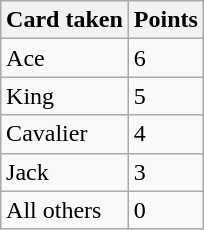<table class="wikitable" style="margin-left: auto; margin-right: auto; border: none;">
<tr>
<th><strong>Card taken</strong></th>
<th>Points</th>
</tr>
<tr>
<td>Ace</td>
<td>6</td>
</tr>
<tr>
<td>King</td>
<td>5</td>
</tr>
<tr>
<td>Cavalier</td>
<td>4</td>
</tr>
<tr>
<td>Jack</td>
<td>3</td>
</tr>
<tr>
<td>All others</td>
<td>0</td>
</tr>
</table>
